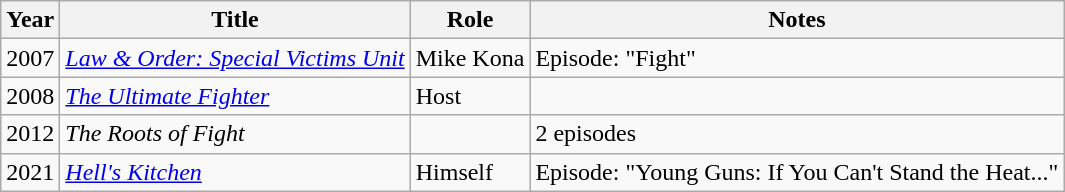<table class="wikitable sortable">
<tr>
<th>Year</th>
<th>Title</th>
<th>Role</th>
<th class="unsortable">Notes</th>
</tr>
<tr>
<td>2007</td>
<td><em><a href='#'>Law & Order: Special Victims Unit</a></em></td>
<td>Mike Kona</td>
<td>Episode: "Fight"</td>
</tr>
<tr>
<td>2008</td>
<td><em><a href='#'>The Ultimate Fighter</a></em></td>
<td>Host</td>
<td></td>
</tr>
<tr>
<td>2012</td>
<td><em>The Roots of Fight</em></td>
<td></td>
<td>2 episodes</td>
</tr>
<tr>
<td>2021</td>
<td><em><a href='#'>Hell's Kitchen</a></em></td>
<td>Himself</td>
<td>Episode: "Young Guns: If You Can't Stand the Heat..."</td>
</tr>
</table>
